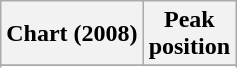<table class="wikitable sortable plainrowheaders">
<tr>
<th>Chart (2008)</th>
<th>Peak<br>position</th>
</tr>
<tr>
</tr>
<tr>
</tr>
<tr>
</tr>
<tr>
</tr>
<tr>
</tr>
<tr>
</tr>
<tr>
</tr>
<tr>
</tr>
<tr>
</tr>
<tr>
</tr>
<tr>
</tr>
<tr>
</tr>
</table>
